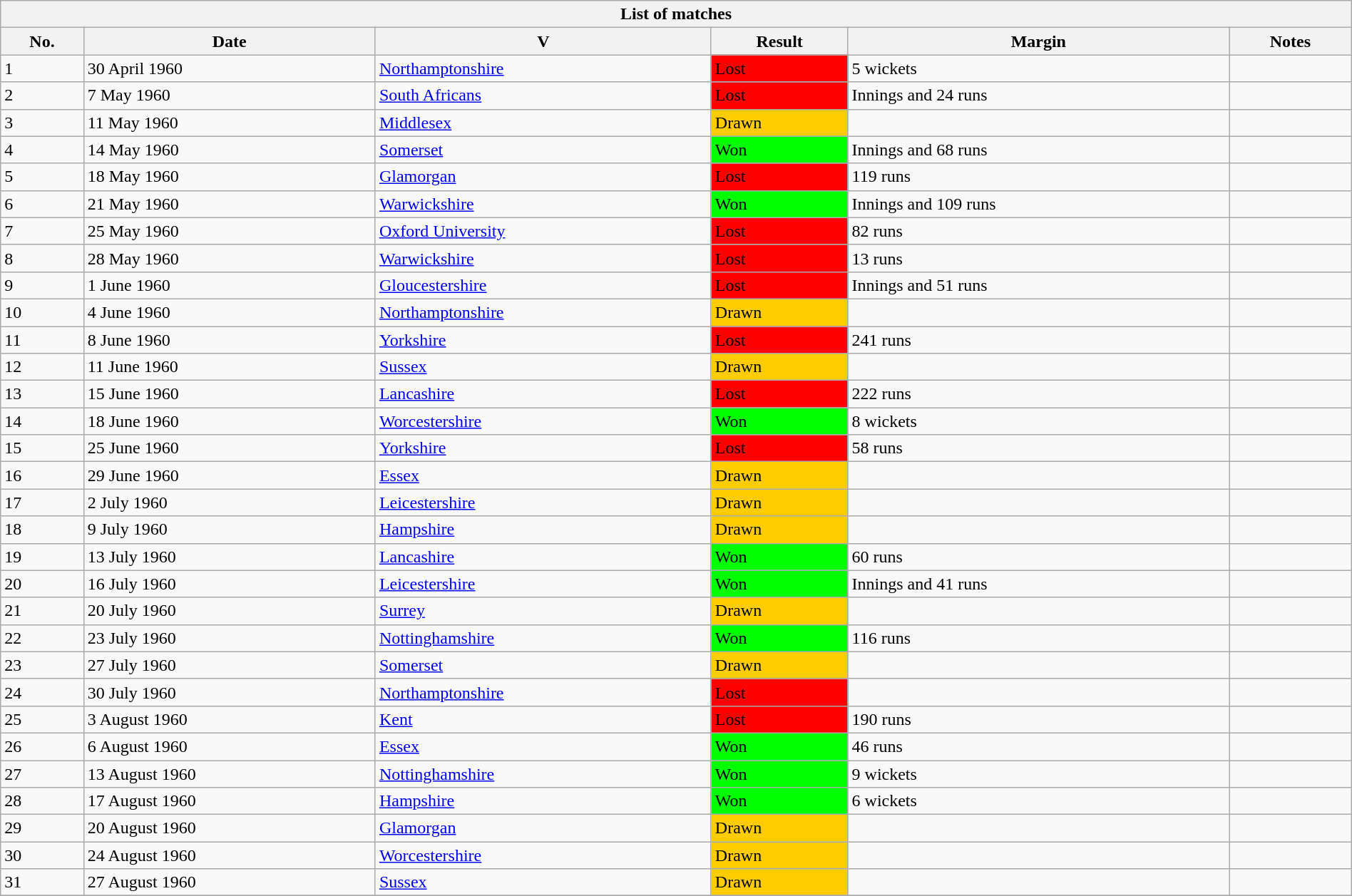<table class="wikitable" width="100%">
<tr>
<th bgcolor="#efefef" colspan=6>List of  matches</th>
</tr>
<tr bgcolor="#efefef">
<th>No.</th>
<th>Date</th>
<th>V</th>
<th>Result</th>
<th>Margin</th>
<th>Notes</th>
</tr>
<tr>
<td>1</td>
<td>30 April 1960</td>
<td><a href='#'>Northamptonshire</a> <br></td>
<td bgcolor="#FF0000">Lost</td>
<td>5 wickets</td>
<td></td>
</tr>
<tr>
<td>2</td>
<td>7 May 1960</td>
<td><a href='#'>South Africans</a> <br> </td>
<td bgcolor="#FF0000">Lost</td>
<td>Innings and 24 runs</td>
<td></td>
</tr>
<tr>
<td>3</td>
<td>11 May 1960</td>
<td><a href='#'>Middlesex</a>   <br> </td>
<td bgcolor="#FFCC00">Drawn</td>
<td></td>
<td></td>
</tr>
<tr>
<td>4</td>
<td>14 May 1960</td>
<td><a href='#'>Somerset</a><br></td>
<td bgcolor="#00FF00">Won</td>
<td>Innings and 68 runs</td>
<td></td>
</tr>
<tr>
<td>5</td>
<td>18 May 1960</td>
<td><a href='#'>Glamorgan</a> <br> </td>
<td bgcolor="#FF0000">Lost</td>
<td>119 runs</td>
<td></td>
</tr>
<tr>
<td>6</td>
<td>21 May 1960</td>
<td><a href='#'>Warwickshire</a> <br> </td>
<td bgcolor="#00FF00">Won</td>
<td>Innings and 109 runs</td>
<td></td>
</tr>
<tr>
<td>7</td>
<td>25 May 1960</td>
<td><a href='#'>Oxford University</a> <br> </td>
<td bgcolor="#FF0000">Lost</td>
<td>82 runs</td>
<td></td>
</tr>
<tr>
<td>8</td>
<td>28 May 1960</td>
<td><a href='#'>Warwickshire</a> <br></td>
<td bgcolor="#FF0000">Lost</td>
<td>13 runs</td>
<td></td>
</tr>
<tr>
<td>9</td>
<td>1 June 1960</td>
<td><a href='#'>Gloucestershire</a> <br> </td>
<td bgcolor="#FF0000">Lost</td>
<td>Innings and 51 runs</td>
<td></td>
</tr>
<tr>
<td>10</td>
<td>4 June 1960</td>
<td><a href='#'>Northamptonshire</a> <br></td>
<td bgcolor="#FFCC00">Drawn</td>
<td></td>
<td></td>
</tr>
<tr>
<td>11</td>
<td>8 June 1960</td>
<td><a href='#'>Yorkshire</a><br></td>
<td bgcolor="#FF0000">Lost</td>
<td>241 runs</td>
<td></td>
</tr>
<tr>
<td>12</td>
<td>11 June 1960</td>
<td><a href='#'>Sussex</a>  <br> </td>
<td bgcolor="#FFCC00">Drawn</td>
<td></td>
<td></td>
</tr>
<tr>
<td>13</td>
<td>15 June 1960</td>
<td><a href='#'>Lancashire</a> <br></td>
<td bgcolor="#FF0000">Lost</td>
<td>222 runs</td>
<td></td>
</tr>
<tr>
<td>14</td>
<td>18 June 1960</td>
<td><a href='#'>Worcestershire</a><br></td>
<td bgcolor="#00FF00">Won</td>
<td>8 wickets</td>
<td></td>
</tr>
<tr>
<td>15</td>
<td>25 June 1960</td>
<td><a href='#'>Yorkshire</a><br> </td>
<td bgcolor="#FF0000">Lost</td>
<td>58 runs</td>
<td></td>
</tr>
<tr>
<td>16</td>
<td>29 June 1960</td>
<td><a href='#'>Essex</a>  <br> </td>
<td bgcolor="#FFCC00">Drawn</td>
<td></td>
<td></td>
</tr>
<tr>
<td>17</td>
<td>2 July 1960</td>
<td><a href='#'>Leicestershire</a><br></td>
<td bgcolor="#FFCC00">Drawn</td>
<td></td>
<td></td>
</tr>
<tr>
<td>18</td>
<td>9 July 1960</td>
<td><a href='#'>Hampshire</a><br> </td>
<td bgcolor="#FFCC00">Drawn</td>
<td></td>
<td></td>
</tr>
<tr>
<td>19</td>
<td>13 July 1960</td>
<td><a href='#'>Lancashire</a> <br> </td>
<td bgcolor="#00FF00">Won</td>
<td>60 runs</td>
<td></td>
</tr>
<tr>
<td>20</td>
<td>16 July 1960</td>
<td><a href='#'>Leicestershire</a><br></td>
<td bgcolor="#00FF00">Won</td>
<td>Innings and 41 runs</td>
<td></td>
</tr>
<tr>
<td>21</td>
<td>20 July 1960</td>
<td><a href='#'>Surrey</a><br> </td>
<td bgcolor="#FFCC00">Drawn</td>
<td></td>
<td></td>
</tr>
<tr>
<td>22</td>
<td>23 July 1960</td>
<td><a href='#'>Nottinghamshire</a> <br> </td>
<td bgcolor="#00FF00">Won</td>
<td>116 runs</td>
<td></td>
</tr>
<tr>
<td>23</td>
<td>27 July 1960</td>
<td><a href='#'>Somerset</a><br></td>
<td bgcolor="#FFCC00">Drawn</td>
<td></td>
<td></td>
</tr>
<tr>
<td>24</td>
<td>30 July 1960</td>
<td><a href='#'>Northamptonshire</a> <br></td>
<td bgcolor="#FF0000">Lost</td>
<td></td>
<td></td>
</tr>
<tr>
<td>25</td>
<td>3 August 1960</td>
<td><a href='#'>Kent</a> <br></td>
<td bgcolor="#FF0000">Lost</td>
<td>190 runs</td>
<td></td>
</tr>
<tr>
<td>26</td>
<td>6 August 1960</td>
<td><a href='#'>Essex</a>  <br> </td>
<td bgcolor="#00FF00">Won</td>
<td>46 runs</td>
<td></td>
</tr>
<tr>
<td>27</td>
<td>13 August 1960</td>
<td><a href='#'>Nottinghamshire</a> <br></td>
<td bgcolor="#00FF00">Won</td>
<td>9 wickets</td>
<td></td>
</tr>
<tr>
<td>28</td>
<td>17 August 1960</td>
<td><a href='#'>Hampshire</a><br> </td>
<td bgcolor="#00FF00">Won</td>
<td>6 wickets</td>
<td></td>
</tr>
<tr>
<td>29</td>
<td>20 August 1960</td>
<td><a href='#'>Glamorgan</a> <br> </td>
<td bgcolor="#FFCC00">Drawn</td>
<td></td>
<td></td>
</tr>
<tr>
<td>30</td>
<td>24 August 1960</td>
<td><a href='#'>Worcestershire</a><br> </td>
<td bgcolor="#FFCC00">Drawn</td>
<td></td>
<td></td>
</tr>
<tr>
<td>31</td>
<td>27 August 1960</td>
<td><a href='#'>Sussex</a>  <br> </td>
<td bgcolor="#FFCC00">Drawn</td>
<td></td>
<td></td>
</tr>
<tr>
</tr>
</table>
